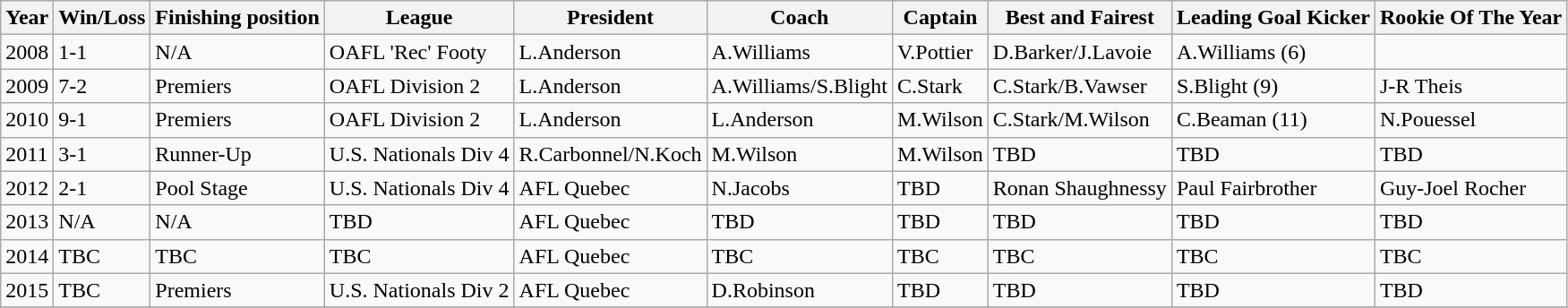<table class="wikitable">
<tr>
<th>Year</th>
<th>Win/Loss</th>
<th>Finishing position</th>
<th>League</th>
<th>President</th>
<th>Coach</th>
<th>Captain</th>
<th>Best and Fairest</th>
<th>Leading Goal Kicker</th>
<th>Rookie Of The Year</th>
</tr>
<tr>
<td>2008</td>
<td>1-1</td>
<td>N/A</td>
<td>OAFL 'Rec' Footy</td>
<td>L.Anderson</td>
<td>A.Williams</td>
<td>V.Pottier</td>
<td>D.Barker/J.Lavoie</td>
<td>A.Williams (6)</td>
<td></td>
</tr>
<tr>
<td>2009</td>
<td>7-2</td>
<td>Premiers</td>
<td>OAFL Division 2</td>
<td>L.Anderson</td>
<td>A.Williams/S.Blight</td>
<td>C.Stark</td>
<td>C.Stark/B.Vawser</td>
<td>S.Blight (9)</td>
<td>J-R Theis</td>
</tr>
<tr>
<td>2010</td>
<td>9-1</td>
<td>Premiers</td>
<td>OAFL Division 2</td>
<td>L.Anderson</td>
<td>L.Anderson</td>
<td>M.Wilson</td>
<td>C.Stark/M.Wilson</td>
<td>C.Beaman (11)</td>
<td>N.Pouessel</td>
</tr>
<tr>
<td>2011</td>
<td>3-1</td>
<td>Runner-Up</td>
<td>U.S. Nationals Div 4</td>
<td>R.Carbonnel/N.Koch</td>
<td>M.Wilson</td>
<td>M.Wilson</td>
<td>TBD</td>
<td>TBD</td>
<td>TBD</td>
</tr>
<tr>
<td>2012</td>
<td>2-1</td>
<td>Pool Stage</td>
<td>U.S. Nationals Div 4</td>
<td>AFL Quebec</td>
<td>N.Jacobs</td>
<td>TBD</td>
<td>Ronan Shaughnessy</td>
<td>Paul Fairbrother</td>
<td>Guy-Joel Rocher</td>
</tr>
<tr>
<td>2013</td>
<td>N/A</td>
<td>N/A</td>
<td>TBD</td>
<td>AFL Quebec</td>
<td>TBD</td>
<td>TBD</td>
<td>TBD</td>
<td>TBD</td>
<td>TBD</td>
</tr>
<tr>
<td>2014</td>
<td>TBC</td>
<td>TBC</td>
<td>TBC</td>
<td>AFL Quebec</td>
<td>TBC</td>
<td>TBC</td>
<td>TBC</td>
<td>TBC</td>
<td>TBC</td>
</tr>
<tr>
<td>2015</td>
<td>TBC</td>
<td>Premiers</td>
<td>U.S. Nationals Div 2</td>
<td>AFL Quebec</td>
<td>D.Robinson</td>
<td>TBD</td>
<td>TBD</td>
<td>TBD</td>
<td>TBD</td>
</tr>
<tr>
</tr>
</table>
